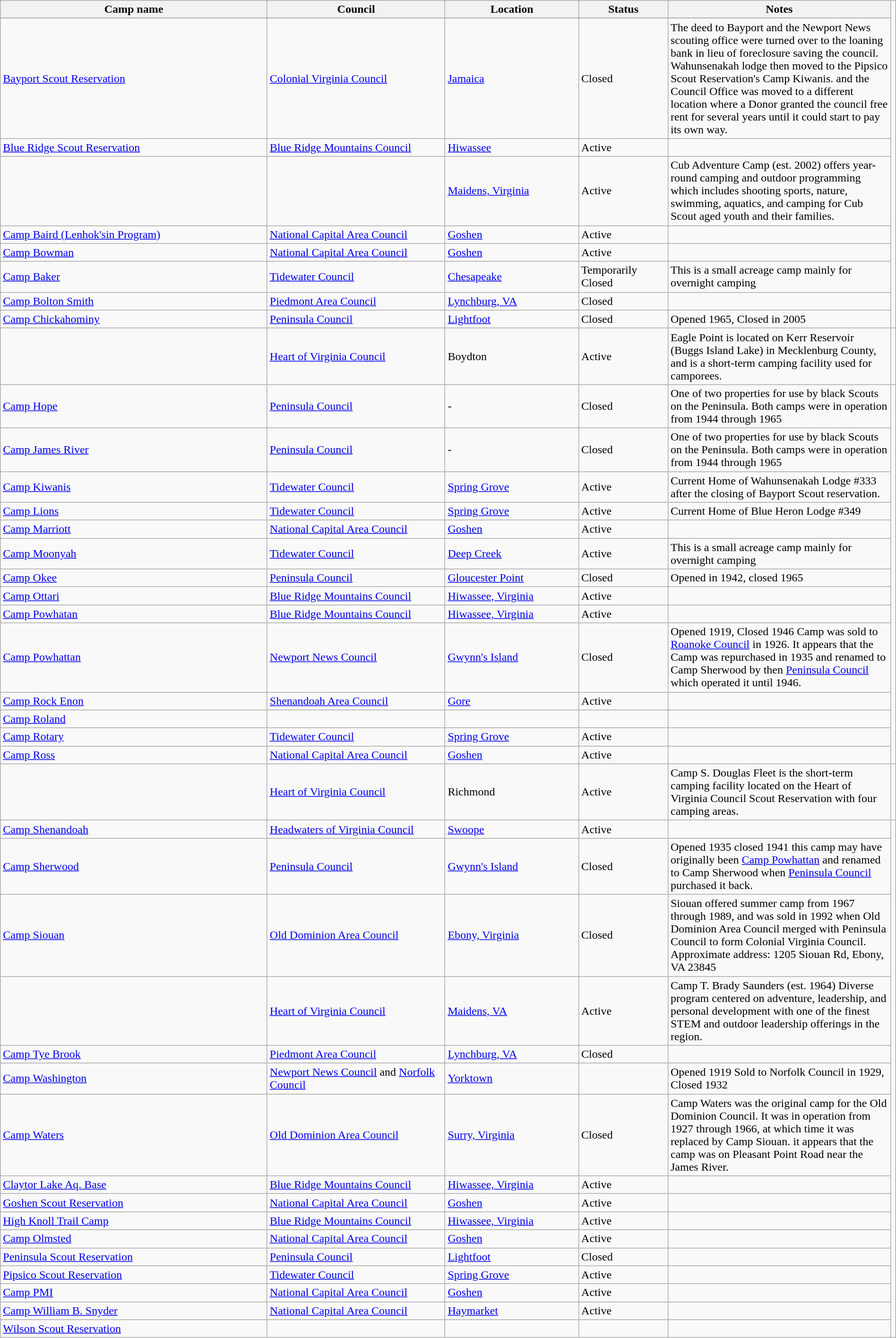<table class="wikitable sortable" border="1" width="100%">
<tr>
<th scope="col" width="30%">Camp name</th>
<th scope="col" width="20%">Council</th>
<th scope="col" width="15%">Location</th>
<th scope="col" width="10%">Status</th>
<th scope="col" width="25%"  class="unsortable">Notes</th>
</tr>
<tr>
</tr>
<tr>
<td><a href='#'>Bayport Scout Reservation</a></td>
<td><a href='#'>Colonial Virginia Council</a></td>
<td><a href='#'>Jamaica</a></td>
<td>Closed</td>
<td>The deed to Bayport and the Newport News scouting office were turned over to the loaning bank in lieu of foreclosure saving the council.  Wahunsenakah lodge then moved to the Pipsico Scout Reservation's Camp Kiwanis. and the Council Office was moved to a different location where a Donor granted the council free rent for several years until it could start to pay its own way.</td>
</tr>
<tr>
<td><a href='#'>Blue Ridge Scout Reservation</a></td>
<td><a href='#'>Blue Ridge Mountains Council</a></td>
<td><a href='#'>Hiwassee</a></td>
<td>Active</td>
<td></td>
</tr>
<tr>
<td></td>
<td></td>
<td><a href='#'>Maidens, Virginia</a></td>
<td>Active</td>
<td>Cub Adventure Camp (est. 2002) offers year-round camping and outdoor programming which includes shooting sports, nature, swimming, aquatics, and camping for Cub Scout aged youth and their families.</td>
</tr>
<tr>
<td><a href='#'>Camp Baird (Lenhok'sin Program)</a></td>
<td><a href='#'>National Capital Area Council</a></td>
<td><a href='#'>Goshen</a></td>
<td>Active</td>
<td></td>
</tr>
<tr>
<td><a href='#'>Camp Bowman</a></td>
<td><a href='#'>National Capital Area Council</a></td>
<td><a href='#'>Goshen</a></td>
<td>Active</td>
<td></td>
</tr>
<tr>
<td><a href='#'>Camp Baker</a></td>
<td><a href='#'>Tidewater Council</a></td>
<td><a href='#'>Chesapeake</a></td>
<td>Temporarily Closed</td>
<td>This is a small acreage camp mainly for overnight camping</td>
</tr>
<tr>
<td><a href='#'>Camp Bolton Smith</a></td>
<td><a href='#'>Piedmont Area Council</a></td>
<td><a href='#'>Lynchburg, VA</a></td>
<td>Closed</td>
<td></td>
</tr>
<tr>
<td><a href='#'>Camp Chickahominy</a></td>
<td><a href='#'>Peninsula Council</a></td>
<td><a href='#'>Lightfoot</a></td>
<td>Closed</td>
<td>Opened 1965, Closed in 2005</td>
</tr>
<tr>
<td></td>
<td><a href='#'>Heart of Virginia Council</a></td>
<td>Boydton</td>
<td>Active</td>
<td>Eagle Point is located on Kerr Reservoir (Buggs Island Lake) in Mecklenburg County, and is a short-term camping facility used for camporees.</td>
<td></td>
</tr>
<tr>
<td><a href='#'>Camp Hope</a></td>
<td><a href='#'>Peninsula Council</a></td>
<td>-</td>
<td>Closed</td>
<td>One of two properties for use by black Scouts on the Peninsula. Both camps were in operation from 1944 through 1965</td>
</tr>
<tr>
<td><a href='#'>Camp James River</a></td>
<td><a href='#'>Peninsula Council</a></td>
<td>-</td>
<td>Closed</td>
<td>One of two properties for use by black Scouts on the Peninsula. Both camps were in operation from 1944 through 1965</td>
</tr>
<tr>
<td><a href='#'>Camp Kiwanis</a></td>
<td><a href='#'>Tidewater Council</a></td>
<td><a href='#'>Spring Grove</a></td>
<td>Active</td>
<td>Current Home of Wahunsenakah Lodge #333 after the closing of Bayport Scout reservation.</td>
</tr>
<tr>
<td><a href='#'>Camp Lions</a></td>
<td><a href='#'>Tidewater Council</a></td>
<td><a href='#'>Spring Grove</a></td>
<td>Active</td>
<td>Current Home of Blue Heron Lodge #349</td>
</tr>
<tr>
<td><a href='#'>Camp Marriott</a></td>
<td><a href='#'>National Capital Area Council</a></td>
<td><a href='#'>Goshen</a></td>
<td>Active</td>
<td></td>
</tr>
<tr>
<td><a href='#'>Camp Moonyah</a></td>
<td><a href='#'>Tidewater Council</a></td>
<td><a href='#'>Deep Creek</a></td>
<td>Active</td>
<td>This is a small acreage camp mainly for overnight camping</td>
</tr>
<tr>
<td><a href='#'>Camp Okee</a></td>
<td><a href='#'>Peninsula Council</a></td>
<td><a href='#'>Gloucester Point</a></td>
<td>Closed</td>
<td>Opened in 1942, closed 1965</td>
</tr>
<tr>
<td><a href='#'>Camp Ottari</a></td>
<td><a href='#'>Blue Ridge Mountains Council</a></td>
<td><a href='#'>Hiwassee, Virginia</a></td>
<td>Active</td>
<td></td>
</tr>
<tr>
<td><a href='#'>Camp Powhatan</a></td>
<td><a href='#'>Blue Ridge Mountains Council</a></td>
<td><a href='#'>Hiwassee, Virginia</a></td>
<td>Active</td>
<td></td>
</tr>
<tr>
<td><a href='#'>Camp Powhattan</a></td>
<td><a href='#'>Newport News Council</a></td>
<td><a href='#'>Gwynn's Island</a></td>
<td>Closed</td>
<td>Opened 1919, Closed 1946 Camp was sold to <a href='#'>Roanoke Council</a> in 1926. It appears that the Camp was repurchased in 1935 and renamed to Camp Sherwood by then <a href='#'>Peninsula Council</a> which operated it until 1946.</td>
</tr>
<tr>
<td><a href='#'>Camp Rock Enon</a></td>
<td><a href='#'>Shenandoah Area Council</a></td>
<td><a href='#'>Gore</a></td>
<td>Active</td>
<td></td>
</tr>
<tr>
<td><a href='#'>Camp Roland</a></td>
<td></td>
<td></td>
<td></td>
<td></td>
</tr>
<tr>
<td><a href='#'>Camp Rotary</a></td>
<td><a href='#'>Tidewater Council</a></td>
<td><a href='#'>Spring Grove</a></td>
<td>Active</td>
<td></td>
</tr>
<tr>
<td><a href='#'>Camp Ross</a></td>
<td><a href='#'>National Capital Area Council</a></td>
<td><a href='#'>Goshen</a></td>
<td>Active</td>
<td></td>
</tr>
<tr>
<td></td>
<td><a href='#'>Heart of Virginia Council</a></td>
<td>Richmond</td>
<td>Active</td>
<td>Camp S. Douglas Fleet is the short-term camping facility located on the Heart of Virginia Council Scout Reservation with four camping areas.</td>
<td></td>
</tr>
<tr>
<td><a href='#'>Camp Shenandoah</a></td>
<td><a href='#'>Headwaters of Virginia Council</a></td>
<td><a href='#'>Swoope</a></td>
<td>Active</td>
<td></td>
</tr>
<tr>
<td><a href='#'>Camp Sherwood</a></td>
<td><a href='#'>Peninsula Council</a></td>
<td><a href='#'>Gwynn's Island</a></td>
<td>Closed</td>
<td>Opened 1935 closed 1941 this camp may have originally been <a href='#'>Camp Powhattan</a> and renamed to Camp Sherwood when <a href='#'>Peninsula Council</a> purchased it back.</td>
</tr>
<tr>
<td><a href='#'>Camp Siouan</a></td>
<td><a href='#'>Old Dominion Area Council</a></td>
<td><a href='#'>Ebony, Virginia</a></td>
<td>Closed</td>
<td>Siouan offered summer camp from 1967 through 1989, and was sold in 1992 when Old Dominion Area Council merged with Peninsula Council to form Colonial Virginia Council. Approximate address: 1205 Siouan Rd, Ebony, VA 23845</td>
</tr>
<tr>
<td></td>
<td><a href='#'>Heart of Virginia Council</a></td>
<td><a href='#'>Maidens, VA</a></td>
<td>Active</td>
<td>Camp T. Brady Saunders (est. 1964) Diverse program centered on adventure, leadership, and personal development with one of the finest STEM and outdoor leadership offerings in the region.</td>
</tr>
<tr>
<td><a href='#'>Camp Tye Brook</a></td>
<td><a href='#'>Piedmont Area Council</a></td>
<td><a href='#'>Lynchburg, VA</a></td>
<td>Closed</td>
<td></td>
</tr>
<tr>
<td><a href='#'>Camp Washington</a></td>
<td><a href='#'>Newport News Council</a> and <a href='#'>Norfolk Council</a></td>
<td><a href='#'>Yorktown</a></td>
<td></td>
<td>Opened 1919 Sold to Norfolk Council in 1929, Closed 1932</td>
</tr>
<tr>
<td><a href='#'>Camp Waters</a></td>
<td><a href='#'>Old Dominion Area Council</a></td>
<td><a href='#'>Surry, Virginia</a></td>
<td>Closed</td>
<td>Camp Waters was the original camp for the Old Dominion Council. It was in operation from 1927 through 1966, at which time it was replaced by Camp Siouan. it appears that the camp was on Pleasant Point Road near the James River.</td>
</tr>
<tr>
<td><a href='#'>Claytor Lake Aq. Base</a></td>
<td><a href='#'>Blue Ridge Mountains Council</a></td>
<td><a href='#'>Hiwassee, Virginia</a></td>
<td>Active</td>
<td></td>
</tr>
<tr>
<td><a href='#'>Goshen Scout Reservation</a></td>
<td><a href='#'>National Capital Area Council</a></td>
<td><a href='#'>Goshen</a></td>
<td>Active</td>
<td></td>
</tr>
<tr>
<td><a href='#'>High Knoll Trail Camp</a></td>
<td><a href='#'>Blue Ridge Mountains Council</a></td>
<td><a href='#'>Hiwassee, Virginia</a></td>
<td>Active</td>
<td></td>
</tr>
<tr>
<td><a href='#'>Camp Olmsted</a></td>
<td><a href='#'>National Capital Area Council</a></td>
<td><a href='#'>Goshen</a></td>
<td>Active</td>
<td></td>
</tr>
<tr>
<td><a href='#'>Peninsula Scout Reservation</a></td>
<td><a href='#'>Peninsula Council</a></td>
<td><a href='#'>Lightfoot</a></td>
<td>Closed</td>
<td></td>
</tr>
<tr>
<td><a href='#'>Pipsico Scout Reservation</a></td>
<td><a href='#'>Tidewater Council</a></td>
<td><a href='#'>Spring Grove</a></td>
<td>Active</td>
<td></td>
</tr>
<tr>
<td><a href='#'>Camp PMI</a></td>
<td><a href='#'>National Capital Area Council</a></td>
<td><a href='#'>Goshen</a></td>
<td>Active</td>
<td></td>
</tr>
<tr>
<td><a href='#'>Camp William B. Snyder</a></td>
<td><a href='#'>National Capital Area Council</a></td>
<td><a href='#'>Haymarket</a></td>
<td>Active</td>
<td></td>
</tr>
<tr>
<td><a href='#'>Wilson Scout Reservation</a></td>
<td></td>
<td></td>
<td></td>
<td></td>
</tr>
</table>
